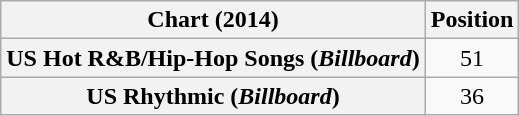<table class="wikitable sortable plainrowheaders" style="text-align:center">
<tr>
<th scope="col">Chart (2014)</th>
<th scope="col">Position</th>
</tr>
<tr>
<th scope="row">US Hot R&B/Hip-Hop Songs (<em>Billboard</em>)</th>
<td>51</td>
</tr>
<tr>
<th scope="row">US Rhythmic (<em>Billboard</em>)</th>
<td>36</td>
</tr>
</table>
